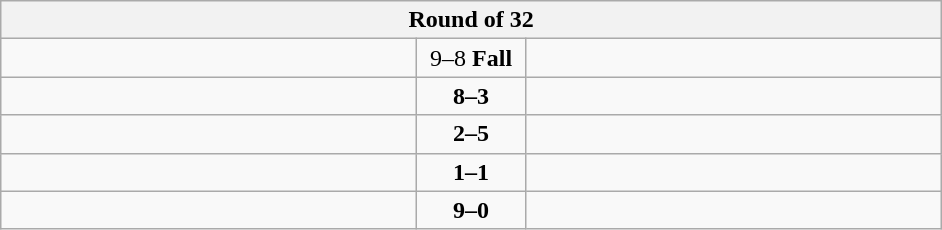<table class="wikitable" style="text-align: center;">
<tr>
<th colspan=3>Round of 32</th>
</tr>
<tr>
<td align=left width="270"><strong></strong></td>
<td align=center width="65">9–8 <strong>Fall</strong></td>
<td align=left width="270"></td>
</tr>
<tr>
<td align=left><strong></strong></td>
<td align=center><strong>8–3</strong></td>
<td align=left></td>
</tr>
<tr>
<td align=left></td>
<td align=center><strong>2–5</strong></td>
<td align=left><strong></strong></td>
</tr>
<tr>
<td align=left></td>
<td align=center><strong>1–1</strong></td>
<td align=left><strong></strong></td>
</tr>
<tr>
<td align=left><strong></strong></td>
<td align=center><strong>9–0</strong></td>
<td align=left></td>
</tr>
</table>
